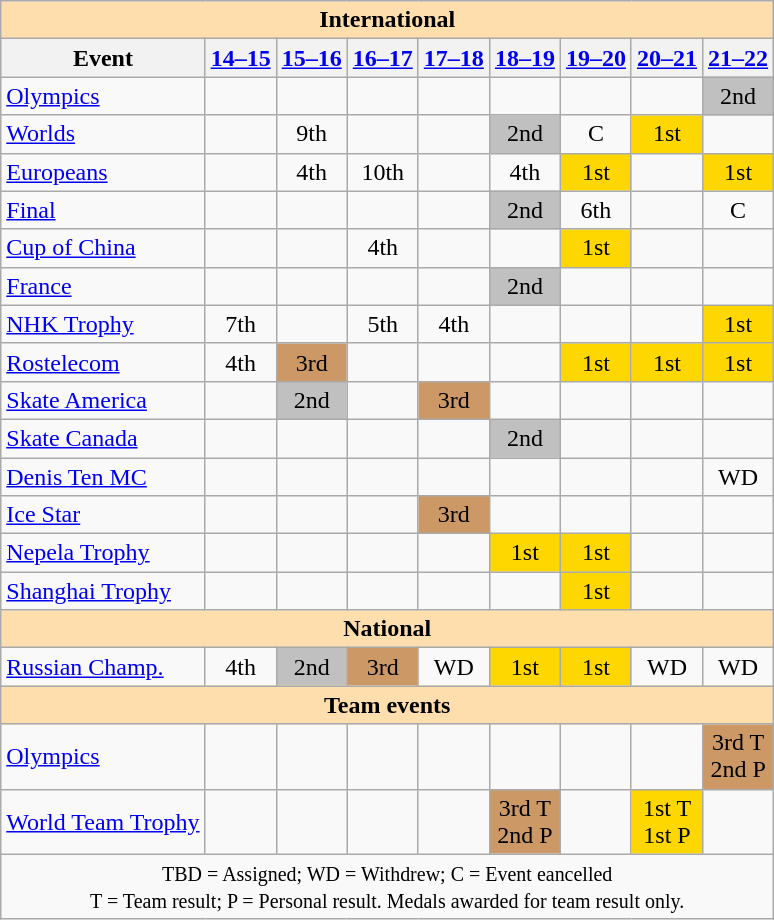<table class="wikitable" style="text-align:center">
<tr>
<th style="background-color: #ffdead; " colspan=9 align=center>International</th>
</tr>
<tr>
<th>Event</th>
<th><a href='#'>14–15</a></th>
<th><a href='#'>15–16</a></th>
<th><a href='#'>16–17</a></th>
<th><a href='#'>17–18</a></th>
<th><a href='#'>18–19</a></th>
<th><a href='#'>19–20</a></th>
<th><a href='#'>20–21</a></th>
<th><a href='#'>21–22</a></th>
</tr>
<tr>
<td align=left><a href='#'>Olympics</a></td>
<td></td>
<td></td>
<td></td>
<td></td>
<td></td>
<td></td>
<td></td>
<td bgcolor=silver>2nd</td>
</tr>
<tr>
<td align=left><a href='#'>Worlds</a></td>
<td></td>
<td>9th</td>
<td></td>
<td></td>
<td bgcolor=silver>2nd</td>
<td>C</td>
<td bgcolor=gold>1st</td>
<td></td>
</tr>
<tr>
<td align=left><a href='#'>Europeans</a></td>
<td></td>
<td>4th</td>
<td>10th</td>
<td></td>
<td>4th</td>
<td bgcolor=gold>1st</td>
<td></td>
<td bgcolor=gold>1st</td>
</tr>
<tr>
<td align=left> <a href='#'>Final</a></td>
<td></td>
<td></td>
<td></td>
<td></td>
<td bgcolor=silver>2nd</td>
<td>6th</td>
<td></td>
<td>C</td>
</tr>
<tr>
<td align=left> <a href='#'>Cup of China</a></td>
<td></td>
<td></td>
<td>4th</td>
<td></td>
<td></td>
<td bgcolor=gold>1st</td>
<td></td>
<td></td>
</tr>
<tr>
<td align=left> <a href='#'>France</a></td>
<td></td>
<td></td>
<td></td>
<td></td>
<td bgcolor=silver>2nd</td>
<td></td>
<td></td>
<td></td>
</tr>
<tr>
<td align=left> <a href='#'>NHK Trophy</a></td>
<td>7th</td>
<td></td>
<td>5th</td>
<td>4th</td>
<td></td>
<td></td>
<td></td>
<td bgcolor=gold>1st</td>
</tr>
<tr>
<td align=left> <a href='#'>Rostelecom</a></td>
<td>4th</td>
<td bgcolor=cc9966>3rd</td>
<td></td>
<td></td>
<td></td>
<td bgcolor=gold>1st</td>
<td bgcolor=gold>1st</td>
<td bgcolor=gold>1st</td>
</tr>
<tr>
<td align=left> <a href='#'>Skate America</a></td>
<td></td>
<td bgcolor=silver>2nd</td>
<td></td>
<td bgcolor=cc9966>3rd</td>
<td></td>
<td></td>
<td></td>
<td></td>
</tr>
<tr>
<td align=left> <a href='#'>Skate Canada</a></td>
<td></td>
<td></td>
<td></td>
<td></td>
<td bgcolor=silver>2nd</td>
<td></td>
<td></td>
<td></td>
</tr>
<tr>
<td align=left> <a href='#'>Denis Ten MC</a></td>
<td></td>
<td></td>
<td></td>
<td></td>
<td></td>
<td></td>
<td></td>
<td>WD</td>
</tr>
<tr>
<td align=left> <a href='#'>Ice Star</a></td>
<td></td>
<td></td>
<td></td>
<td bgcolor=cc9966>3rd</td>
<td></td>
<td></td>
<td></td>
<td></td>
</tr>
<tr>
<td align=left> <a href='#'>Nepela Trophy</a></td>
<td></td>
<td></td>
<td></td>
<td></td>
<td bgcolor=gold>1st</td>
<td bgcolor=gold>1st</td>
<td></td>
<td></td>
</tr>
<tr>
<td align=left><a href='#'>Shanghai Trophy</a></td>
<td></td>
<td></td>
<td></td>
<td></td>
<td></td>
<td bgcolor=gold>1st</td>
<td></td>
<td></td>
</tr>
<tr>
<th style="background-color: #ffdead; " colspan=9 align=center>National</th>
</tr>
<tr>
<td align=left><a href='#'>Russian Champ.</a></td>
<td>4th</td>
<td bgcolor=silver>2nd</td>
<td bgcolor=cc9966>3rd</td>
<td>WD</td>
<td bgcolor=gold>1st</td>
<td bgcolor=gold>1st</td>
<td>WD</td>
<td>WD</td>
</tr>
<tr>
<th colspan=9 style="background-color: #ffdead; " align="center">Team events</th>
</tr>
<tr>
<td align=left><a href='#'>Olympics</a></td>
<td></td>
<td></td>
<td></td>
<td></td>
<td></td>
<td></td>
<td></td>
<td bgcolor=cc9966>3rd T <br> 2nd P</td>
</tr>
<tr>
<td align=left><a href='#'>World Team Trophy</a></td>
<td></td>
<td></td>
<td></td>
<td></td>
<td bgcolor=cc9966>3rd T <br> 2nd P</td>
<td></td>
<td bgcolor=gold>1st T <br> 1st P</td>
<td></td>
</tr>
<tr>
<td colspan=9 align=center><small> TBD = Assigned; WD = Withdrew; C = Event eancelled <br> T = Team result; P = Personal result. Medals awarded for team result only.</small></td>
</tr>
</table>
